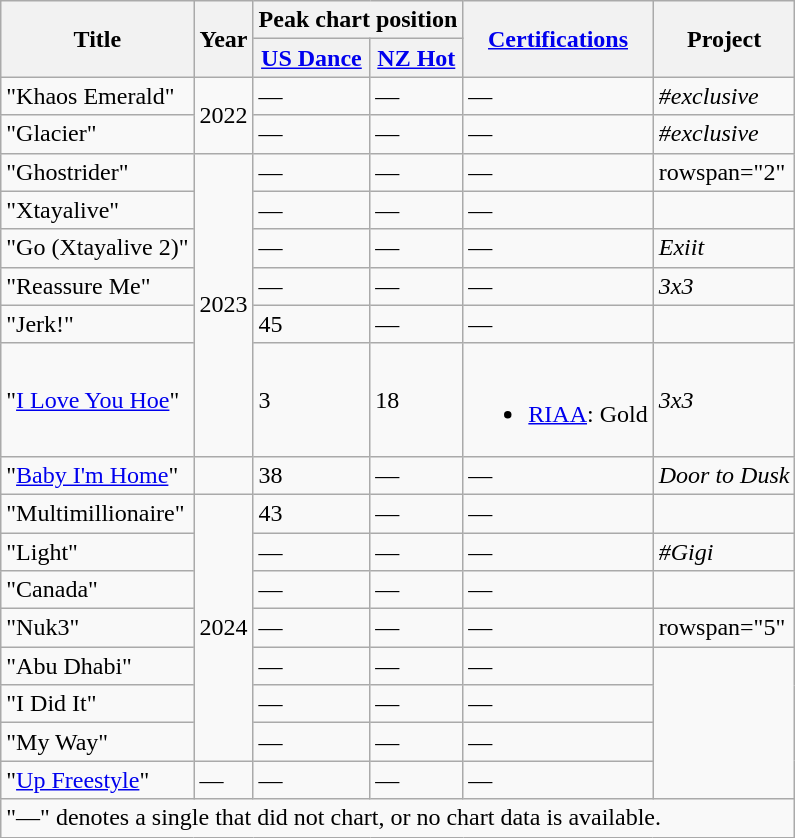<table class="wikitable">
<tr>
<th rowspan="2">Title</th>
<th rowspan="2">Year</th>
<th colspan="2">Peak chart position</th>
<th rowspan="2"><a href='#'>Certifications</a></th>
<th rowspan="2">Project</th>
</tr>
<tr>
<th><a href='#'>US Dance</a><br></th>
<th><a href='#'>NZ Hot</a><br></th>
</tr>
<tr>
<td style="text-align:left;">"Khaos Emerald"</td>
<td rowspan="2">2022</td>
<td>—</td>
<td>—</td>
<td>—</td>
<td><em>#exclusive</em></td>
</tr>
<tr>
<td style="text-align:left;">"Glacier"</td>
<td>—</td>
<td>—</td>
<td>—</td>
<td><em>#exclusive</em></td>
</tr>
<tr>
<td style="text-align:left;">"Ghostrider"</td>
<td rowspan="6">2023</td>
<td>—</td>
<td>—</td>
<td>—</td>
<td>rowspan="2" </td>
</tr>
<tr>
<td style="text-align:left;">"Xtayalive"<br></td>
<td>—</td>
<td>—</td>
<td>—</td>
</tr>
<tr>
<td style="text-align:left;">"Go (Xtayalive 2)"<br></td>
<td>—</td>
<td>—</td>
<td>—</td>
<td><em>Exiit</em></td>
</tr>
<tr>
<td style="text-align:left;">"Reassure Me"<br></td>
<td>—</td>
<td>—</td>
<td>—</td>
<td><em>3x3</em></td>
</tr>
<tr>
<td style="text-align:left;">"Jerk!"<br></td>
<td>45</td>
<td>—</td>
<td>—</td>
<td></td>
</tr>
<tr>
<td style="text-align:left;">"<a href='#'>I Love You Hoe</a>"<br></td>
<td>3</td>
<td>18</td>
<td><br><ul><li><a href='#'>RIAA</a>: Gold</li></ul></td>
<td><em>3x3</em></td>
</tr>
<tr>
<td style="text-align:left;">"<a href='#'>Baby I'm Home</a>"<br></td>
<td></td>
<td>38</td>
<td>—</td>
<td>—</td>
<td><em>Door to Dusk</em></td>
</tr>
<tr>
<td style="text-align:left;">"Multimillionaire"<br></td>
<td rowspan="7">2024</td>
<td>43</td>
<td>—</td>
<td>—</td>
<td></td>
</tr>
<tr>
<td style="text-align:left;">"Light"<br></td>
<td>—</td>
<td>—</td>
<td>—</td>
<td><em>#Gigi</em></td>
</tr>
<tr>
<td style="text-align:left;">"Canada"<br></td>
<td>—</td>
<td>—</td>
<td>—</td>
<td></td>
</tr>
<tr>
<td style="text-align:left;">"Nuk3"<br></td>
<td>—</td>
<td>—</td>
<td>—</td>
<td>rowspan="5" </td>
</tr>
<tr>
<td style="text-align:left;">"Abu Dhabi"<br></td>
<td>—</td>
<td>—</td>
<td>—</td>
</tr>
<tr>
<td style="text-align:left;">"I Did It"<br></td>
<td>—</td>
<td>—</td>
<td>—</td>
</tr>
<tr>
<td style="text-align:left;">"My Way"<br></td>
<td>—</td>
<td>—</td>
<td>—</td>
</tr>
<tr>
<td style="text-align:left;">"<a href='#'>Up Freestyle</a>"<br></td>
<td>—</td>
<td>—</td>
<td>—</td>
<td>—</td>
</tr>
<tr>
<td colspan="6">"—" denotes a single that did not chart, or no chart data is available.</td>
</tr>
</table>
